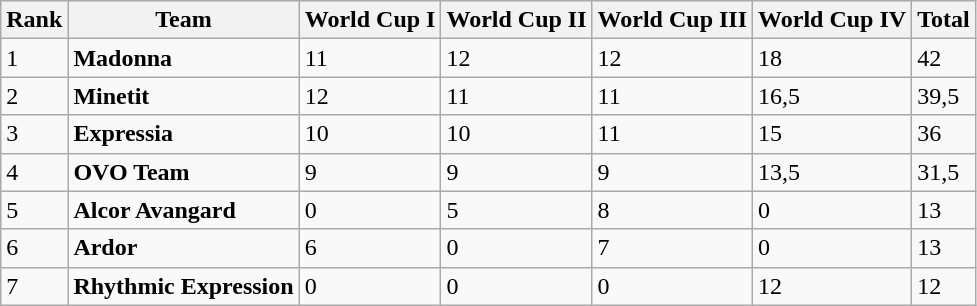<table class="wikitable sortable">
<tr>
<th>Rank</th>
<th>Team</th>
<th>World Cup I</th>
<th>World Cup II</th>
<th>World Cup III</th>
<th>World Cup IV</th>
<th>Total</th>
</tr>
<tr>
<td>1</td>
<td><strong>Madonna</strong> </td>
<td>11</td>
<td>12</td>
<td>12</td>
<td>18</td>
<td>42</td>
</tr>
<tr>
<td>2</td>
<td><strong>Minetit</strong> </td>
<td>12</td>
<td>11</td>
<td>11</td>
<td>16,5</td>
<td>39,5</td>
</tr>
<tr>
<td>3</td>
<td><strong>Expressia</strong> </td>
<td>10</td>
<td>10</td>
<td>11</td>
<td>15</td>
<td>36</td>
</tr>
<tr>
<td>4</td>
<td><strong>OVO Team</strong> </td>
<td>9</td>
<td>9</td>
<td>9</td>
<td>13,5</td>
<td>31,5</td>
</tr>
<tr>
<td>5</td>
<td><strong>Alcor Avangard</strong> </td>
<td>0</td>
<td>5</td>
<td>8</td>
<td>0</td>
<td>13</td>
</tr>
<tr>
<td>6</td>
<td><strong>Ardor</strong> </td>
<td>6</td>
<td>0</td>
<td>7</td>
<td>0</td>
<td>13</td>
</tr>
<tr>
<td>7</td>
<td><strong>Rhythmic Expression</strong> </td>
<td>0</td>
<td>0</td>
<td>0</td>
<td>12</td>
<td>12</td>
</tr>
</table>
